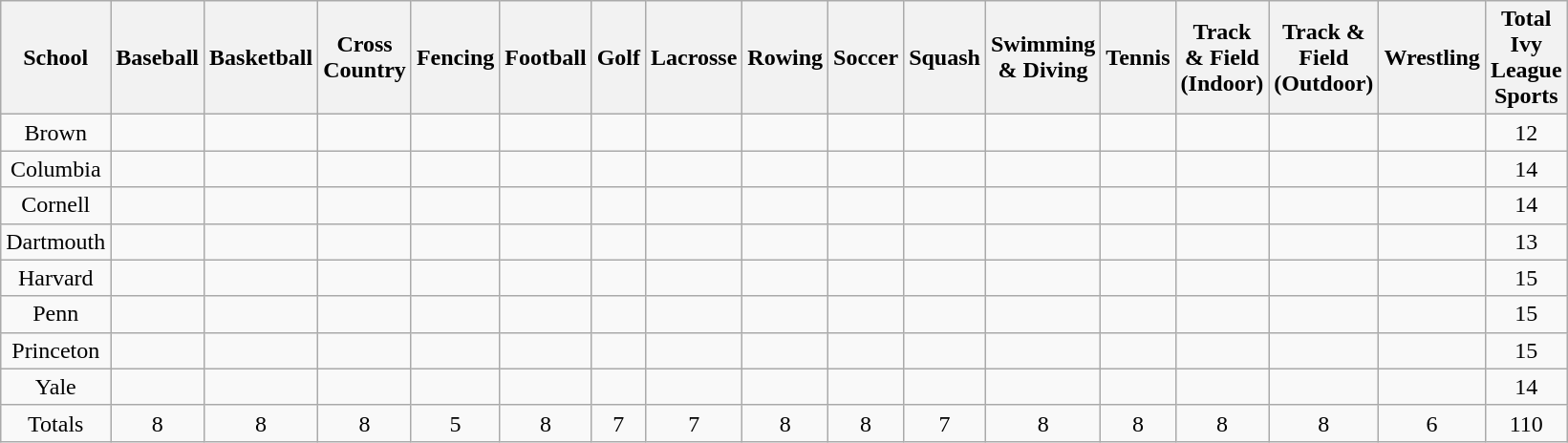<table class="wikitable" style="text-align:center; width:80%">
<tr>
<th>School</th>
<th>Baseball</th>
<th>Basketball</th>
<th>Cross Country</th>
<th>Fencing</th>
<th>Football</th>
<th>Golf</th>
<th>Lacrosse</th>
<th>Rowing</th>
<th>Soccer</th>
<th>Squash</th>
<th>Swimming & Diving</th>
<th>Tennis</th>
<th>Track & Field <br>(Indoor)</th>
<th>Track & Field <br>(Outdoor)</th>
<th>Wrestling</th>
<th>Total Ivy League Sports</th>
</tr>
<tr>
<td>Brown</td>
<td></td>
<td></td>
<td></td>
<td></td>
<td></td>
<td></td>
<td></td>
<td></td>
<td></td>
<td></td>
<td></td>
<td></td>
<td></td>
<td></td>
<td></td>
<td>12</td>
</tr>
<tr>
<td>Columbia</td>
<td></td>
<td></td>
<td></td>
<td></td>
<td></td>
<td></td>
<td></td>
<td></td>
<td></td>
<td></td>
<td></td>
<td></td>
<td></td>
<td></td>
<td></td>
<td>14</td>
</tr>
<tr>
<td>Cornell</td>
<td></td>
<td></td>
<td></td>
<td></td>
<td></td>
<td></td>
<td></td>
<td></td>
<td></td>
<td></td>
<td></td>
<td></td>
<td></td>
<td></td>
<td></td>
<td>14</td>
</tr>
<tr>
<td>Dartmouth</td>
<td></td>
<td></td>
<td></td>
<td></td>
<td></td>
<td></td>
<td></td>
<td></td>
<td></td>
<td></td>
<td></td>
<td></td>
<td></td>
<td></td>
<td></td>
<td>13</td>
</tr>
<tr>
<td>Harvard</td>
<td></td>
<td></td>
<td></td>
<td></td>
<td></td>
<td></td>
<td></td>
<td></td>
<td></td>
<td></td>
<td></td>
<td></td>
<td></td>
<td></td>
<td></td>
<td>15</td>
</tr>
<tr>
<td>Penn</td>
<td></td>
<td></td>
<td></td>
<td></td>
<td></td>
<td></td>
<td></td>
<td></td>
<td></td>
<td></td>
<td></td>
<td></td>
<td></td>
<td></td>
<td></td>
<td>15</td>
</tr>
<tr>
<td>Princeton</td>
<td></td>
<td></td>
<td></td>
<td></td>
<td></td>
<td></td>
<td></td>
<td></td>
<td></td>
<td></td>
<td></td>
<td></td>
<td></td>
<td></td>
<td></td>
<td>15</td>
</tr>
<tr>
<td>Yale</td>
<td></td>
<td></td>
<td></td>
<td></td>
<td></td>
<td></td>
<td></td>
<td></td>
<td></td>
<td></td>
<td></td>
<td></td>
<td></td>
<td></td>
<td></td>
<td>14</td>
</tr>
<tr>
<td>Totals</td>
<td>8</td>
<td>8</td>
<td>8</td>
<td>5</td>
<td>8</td>
<td>7</td>
<td>7</td>
<td>8</td>
<td>8</td>
<td>7</td>
<td>8</td>
<td>8</td>
<td>8</td>
<td>8</td>
<td>6</td>
<td>110</td>
</tr>
</table>
